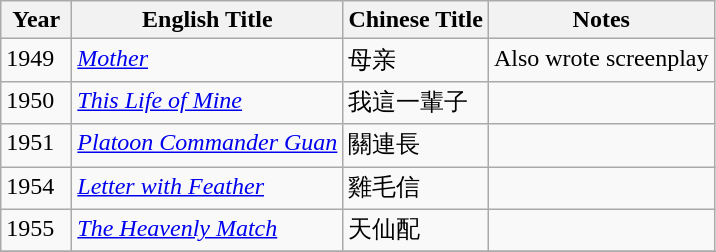<table class="wikitable">
<tr>
<th align="left" valign="top" width="40">Year</th>
<th align="left" valign="top">English Title</th>
<th align="left" valign="top">Chinese Title</th>
<th align="left" valign="top">Notes</th>
</tr>
<tr>
<td align="left" valign="top">1949</td>
<td align="left" valign="top"><em><a href='#'>Mother</a></em></td>
<td align="left" valign="top">母亲</td>
<td align="left" valign="top">Also wrote screenplay</td>
</tr>
<tr>
<td align="left" valign="top">1950</td>
<td align="left" valign="top"><em><a href='#'>This Life of Mine</a></em></td>
<td align="left" valign="top">我這一輩子</td>
<td align="left" valign="top"></td>
</tr>
<tr>
<td align="left" valign="top">1951</td>
<td align="left" valign="top"><em><a href='#'>Platoon Commander Guan</a></em></td>
<td align="left" valign="top">關連長</td>
<td align="left" valign="top"></td>
</tr>
<tr>
<td align="left" valign="top">1954</td>
<td align="left" valign="top"><em><a href='#'>Letter with Feather</a></em></td>
<td align="left" valign="top">雞毛信</td>
<td align="left" valign="top"></td>
</tr>
<tr>
<td align="left" valign="top">1955</td>
<td align="left" valign="top"><em><a href='#'>The Heavenly Match</a></em></td>
<td align="left" valign="top">天仙配</td>
<td align="left" valign="top"></td>
</tr>
<tr>
</tr>
</table>
